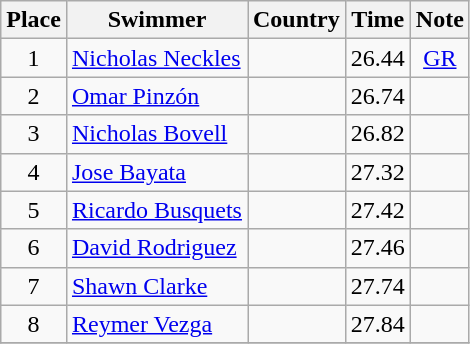<table class="wikitable" style="text-align:center">
<tr>
<th>Place</th>
<th>Swimmer</th>
<th>Country</th>
<th>Time</th>
<th>Note</th>
</tr>
<tr>
<td>1</td>
<td align=left><a href='#'>Nicholas Neckles</a></td>
<td align=left></td>
<td>26.44</td>
<td><a href='#'>GR</a></td>
</tr>
<tr>
<td>2</td>
<td align=left><a href='#'>Omar Pinzón</a></td>
<td align=left></td>
<td>26.74</td>
<td></td>
</tr>
<tr>
<td>3</td>
<td align=left><a href='#'>Nicholas Bovell</a></td>
<td align=left></td>
<td>26.82</td>
<td></td>
</tr>
<tr>
<td>4</td>
<td align=left><a href='#'>Jose Bayata</a></td>
<td align="left"></td>
<td>27.32</td>
<td></td>
</tr>
<tr>
<td>5</td>
<td align=left><a href='#'>Ricardo Busquets</a></td>
<td align=left></td>
<td>27.42</td>
<td></td>
</tr>
<tr>
<td>6</td>
<td align=left><a href='#'>David Rodriguez</a></td>
<td align="left"></td>
<td>27.46</td>
<td></td>
</tr>
<tr>
<td>7</td>
<td align=left><a href='#'>Shawn Clarke</a></td>
<td align="left"></td>
<td>27.74</td>
<td></td>
</tr>
<tr>
<td>8</td>
<td align=left><a href='#'>Reymer Vezga</a></td>
<td align="left"></td>
<td>27.84</td>
<td></td>
</tr>
<tr>
</tr>
</table>
